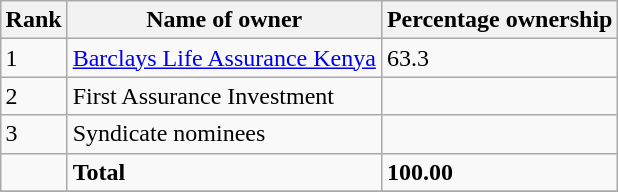<table class="wikitable sortable" style="margin: 0.5em auto">
<tr>
<th>Rank</th>
<th>Name of owner</th>
<th>Percentage ownership</th>
</tr>
<tr>
<td>1</td>
<td><a href='#'>Barclays Life Assurance Kenya</a></td>
<td>63.3</td>
</tr>
<tr>
<td>2</td>
<td>First Assurance Investment</td>
<td></td>
</tr>
<tr>
<td>3</td>
<td>Syndicate nominees</td>
<td></td>
</tr>
<tr>
<td></td>
<td><strong>Total</strong></td>
<td><strong>100.00</strong></td>
</tr>
<tr>
</tr>
</table>
